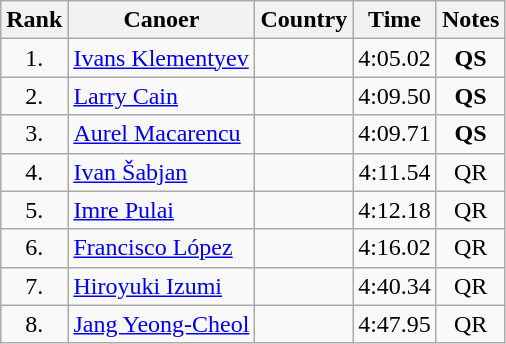<table class="wikitable sortable" style="text-align:center">
<tr>
<th>Rank</th>
<th>Canoer</th>
<th>Country</th>
<th>Time</th>
<th>Notes</th>
</tr>
<tr>
<td>1.</td>
<td align=left athlete><a href='#'>Ivans Klementyev</a></td>
<td align=left athlete></td>
<td>4:05.02</td>
<td><strong>QS</strong></td>
</tr>
<tr>
<td>2.</td>
<td align=left athlete><a href='#'>Larry Cain</a></td>
<td align=left athlete></td>
<td>4:09.50</td>
<td><strong>QS</strong></td>
</tr>
<tr>
<td>3.</td>
<td align=left athlete><a href='#'>Aurel Macarencu</a></td>
<td align=left athlete></td>
<td>4:09.71</td>
<td><strong>QS</strong></td>
</tr>
<tr>
<td>4.</td>
<td align=left athlete><a href='#'>Ivan Šabjan</a></td>
<td align=left athlete></td>
<td>4:11.54</td>
<td>QR</td>
</tr>
<tr>
<td>5.</td>
<td align=left athlete><a href='#'>Imre Pulai</a></td>
<td align=left athlete></td>
<td>4:12.18</td>
<td>QR</td>
</tr>
<tr>
<td>6.</td>
<td align=left athlete><a href='#'>Francisco López</a></td>
<td align=left athlete></td>
<td>4:16.02</td>
<td>QR</td>
</tr>
<tr>
<td>7.</td>
<td align=left athlete><a href='#'>Hiroyuki Izumi</a></td>
<td align=left athlete></td>
<td>4:40.34</td>
<td>QR</td>
</tr>
<tr>
<td>8.</td>
<td align=left athlete><a href='#'>Jang Yeong-Cheol</a></td>
<td align=left athlete></td>
<td>4:47.95</td>
<td>QR</td>
</tr>
</table>
